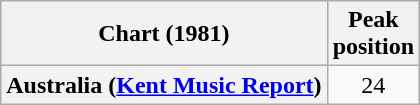<table class="wikitable sortable plainrowheaders" style="text-align:center">
<tr>
<th>Chart (1981)</th>
<th>Peak<br>position</th>
</tr>
<tr>
<th scope="row">Australia (<a href='#'>Kent Music Report</a>)</th>
<td>24</td>
</tr>
</table>
